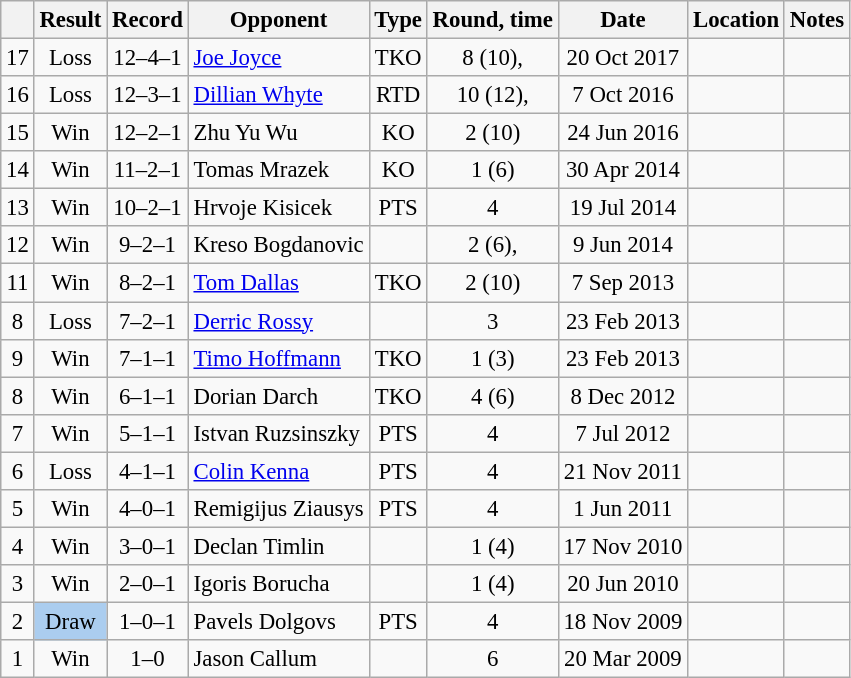<table class="wikitable" style="text-align:center; font-size:95%">
<tr>
<th></th>
<th>Result</th>
<th>Record</th>
<th>Opponent</th>
<th>Type</th>
<th>Round, time</th>
<th>Date</th>
<th>Location</th>
<th>Notes</th>
</tr>
<tr>
<td>17</td>
<td>Loss</td>
<td>12–4–1</td>
<td align=left><a href='#'>Joe Joyce</a></td>
<td>TKO</td>
<td>8 (10), </td>
<td>20 Oct 2017</td>
<td align=left></td>
<td></td>
</tr>
<tr>
<td>16</td>
<td>Loss</td>
<td>12–3–1</td>
<td align=left><a href='#'>Dillian Whyte</a></td>
<td>RTD</td>
<td>10 (12), </td>
<td>7 Oct 2016</td>
<td align=left></td>
<td align=left></td>
</tr>
<tr>
<td>15</td>
<td>Win</td>
<td>12–2–1</td>
<td align=left>Zhu Yu Wu</td>
<td>KO</td>
<td>2 (10)</td>
<td>24 Jun 2016</td>
<td align=left></td>
<td align=left></td>
</tr>
<tr>
<td>14</td>
<td>Win</td>
<td>11–2–1</td>
<td align=left>Tomas Mrazek</td>
<td>KO</td>
<td>1 (6)</td>
<td>30 Apr 2014</td>
<td align=left></td>
<td align=left></td>
</tr>
<tr>
<td>13</td>
<td>Win</td>
<td>10–2–1</td>
<td align=left>Hrvoje Kisicek</td>
<td>PTS</td>
<td>4</td>
<td>19 Jul 2014</td>
<td align=left></td>
<td></td>
</tr>
<tr>
<td>12</td>
<td>Win</td>
<td>9–2–1</td>
<td align=left>Kreso Bogdanovic</td>
<td></td>
<td>2 (6), </td>
<td>9 Jun 2014</td>
<td align=left></td>
<td></td>
</tr>
<tr>
<td>11</td>
<td>Win</td>
<td>8–2–1</td>
<td align=left><a href='#'>Tom Dallas</a></td>
<td>TKO</td>
<td>2 (10)</td>
<td>7 Sep 2013</td>
<td align=left></td>
<td align=left></td>
</tr>
<tr>
<td>8</td>
<td>Loss</td>
<td>7–2–1</td>
<td align=left><a href='#'>Derric Rossy</a></td>
<td></td>
<td>3</td>
<td>23 Feb 2013</td>
<td align=left></td>
<td align=left></td>
</tr>
<tr>
<td>9</td>
<td>Win</td>
<td>7–1–1</td>
<td align=left><a href='#'>Timo Hoffmann</a></td>
<td>TKO</td>
<td>1 (3)</td>
<td>23 Feb 2013</td>
<td align=left></td>
<td align=left></td>
</tr>
<tr>
<td>8</td>
<td>Win</td>
<td>6–1–1</td>
<td align=left>Dorian Darch</td>
<td>TKO</td>
<td>4 (6)</td>
<td>8 Dec 2012</td>
<td align=left></td>
<td></td>
</tr>
<tr>
<td>7</td>
<td>Win</td>
<td>5–1–1</td>
<td align=left>Istvan Ruzsinszky</td>
<td>PTS</td>
<td>4</td>
<td>7 Jul 2012</td>
<td align=left></td>
<td></td>
</tr>
<tr>
<td>6</td>
<td>Loss</td>
<td>4–1–1</td>
<td align=left><a href='#'>Colin Kenna</a></td>
<td>PTS</td>
<td>4</td>
<td>21 Nov 2011</td>
<td align=left></td>
<td></td>
</tr>
<tr>
<td>5</td>
<td>Win</td>
<td>4–0–1</td>
<td align=left>Remigijus Ziausys</td>
<td>PTS</td>
<td>4</td>
<td>1 Jun 2011</td>
<td align=left></td>
<td></td>
</tr>
<tr>
<td>4</td>
<td>Win</td>
<td>3–0–1</td>
<td align=left>Declan Timlin</td>
<td></td>
<td>1 (4)</td>
<td>17 Nov 2010</td>
<td align=left></td>
<td></td>
</tr>
<tr>
<td>3</td>
<td>Win</td>
<td>2–0–1</td>
<td align=left>Igoris Borucha</td>
<td></td>
<td>1 (4)</td>
<td>20 Jun 2010</td>
<td align=left></td>
<td></td>
</tr>
<tr>
<td>2</td>
<td style="background:#abcdef;">Draw</td>
<td>1–0–1</td>
<td align=left>Pavels Dolgovs</td>
<td>PTS</td>
<td>4</td>
<td>18 Nov 2009</td>
<td align=left></td>
<td></td>
</tr>
<tr>
<td>1</td>
<td>Win</td>
<td>1–0</td>
<td align=left>Jason Callum</td>
<td></td>
<td>6</td>
<td>20 Mar 2009</td>
<td align=left></td>
<td></td>
</tr>
</table>
